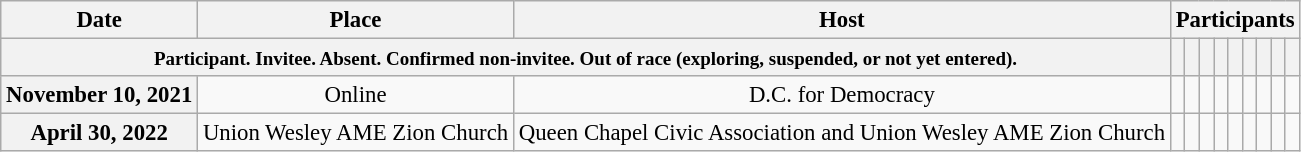<table class="wikitable" style="font-size:95%">
<tr>
<th style="white-space:nowrap;">Date</th>
<th>Place</th>
<th>Host</th>
<th scope="col" colspan="9">Participants</th>
</tr>
<tr>
<th colspan="3"><small> Participant.  Invitee.  Absent.  Confirmed non-invitee.  Out of race (exploring, suspended, or not yet entered).</small></th>
<th></th>
<th></th>
<th></th>
<th></th>
<th></th>
<th></th>
<th></th>
<th></th>
<th></th>
</tr>
<tr>
<th style="white-space:nowrap; text-align:center;">November 10, 2021</th>
<td style="white-space:nowrap; text-align:center;">Online</td>
<td style="white-space:nowrap; text-align:center;">D.C. for Democracy</td>
<td></td>
<td></td>
<td></td>
<td></td>
<td></td>
<td></td>
<td></td>
<td></td>
<td></td>
</tr>
<tr>
<th style="white-space:nowrap; text-align:center;">April 30, 2022</th>
<td style="white-space:nowrap; text-align:center;">Union Wesley AME Zion Church</td>
<td style="white-space:nowrap; text-align:center;">Queen Chapel Civic Association and Union Wesley AME Zion Church</td>
<td></td>
<td></td>
<td></td>
<td></td>
<td></td>
<td></td>
<td></td>
<td></td>
<td></td>
</tr>
</table>
